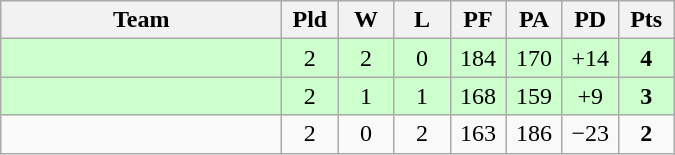<table class="wikitable" style="text-align:center;">
<tr>
<th width=180>Team</th>
<th width=30>Pld</th>
<th width=30>W</th>
<th width=30>L</th>
<th width=30>PF</th>
<th width=30>PA</th>
<th width=30>PD</th>
<th width=30>Pts</th>
</tr>
<tr bgcolor="#ccffcc">
<td align="left"></td>
<td>2</td>
<td>2</td>
<td>0</td>
<td>184</td>
<td>170</td>
<td>+14</td>
<td><strong>4</strong></td>
</tr>
<tr bgcolor="#ccffcc">
<td align="left"></td>
<td>2</td>
<td>1</td>
<td>1</td>
<td>168</td>
<td>159</td>
<td>+9</td>
<td><strong>3</strong></td>
</tr>
<tr>
<td align="left"></td>
<td>2</td>
<td>0</td>
<td>2</td>
<td>163</td>
<td>186</td>
<td>−23</td>
<td><strong>2</strong></td>
</tr>
</table>
